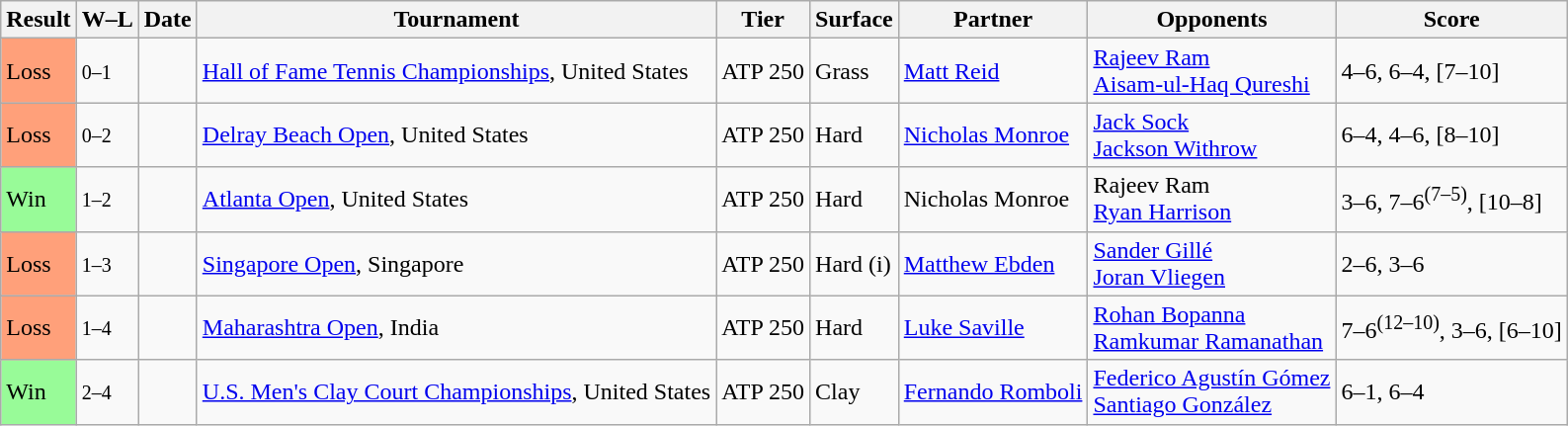<table class="sortable wikitable">
<tr>
<th>Result</th>
<th class="unsortable">W–L</th>
<th>Date</th>
<th>Tournament</th>
<th>Tier</th>
<th>Surface</th>
<th>Partner</th>
<th>Opponents</th>
<th class="unsortable">Score</th>
</tr>
<tr>
<td bgcolor=FFA07A>Loss</td>
<td><small>0–1</small></td>
<td><a href='#'></a></td>
<td><a href='#'>Hall of Fame Tennis Championships</a>, United States</td>
<td>ATP 250</td>
<td>Grass</td>
<td> <a href='#'>Matt Reid</a></td>
<td> <a href='#'>Rajeev Ram</a><br> <a href='#'>Aisam-ul-Haq Qureshi</a></td>
<td>4–6, 6–4, [7–10]</td>
</tr>
<tr>
<td bgcolor=FFA07A>Loss</td>
<td><small>0–2</small></td>
<td><a href='#'></a></td>
<td><a href='#'>Delray Beach Open</a>, United States</td>
<td>ATP 250</td>
<td>Hard</td>
<td> <a href='#'>Nicholas Monroe</a></td>
<td> <a href='#'>Jack Sock</a><br> <a href='#'>Jackson Withrow</a></td>
<td>6–4, 4–6, [8–10]</td>
</tr>
<tr>
<td bgcolor=98FB98>Win</td>
<td><small>1–2</small></td>
<td><a href='#'></a></td>
<td><a href='#'>Atlanta Open</a>, United States</td>
<td>ATP 250</td>
<td>Hard</td>
<td> Nicholas Monroe</td>
<td> Rajeev Ram<br> <a href='#'>Ryan Harrison</a></td>
<td>3–6, 7–6<sup>(7–5)</sup>, [10–8]</td>
</tr>
<tr>
<td bgcolor=FFA07A>Loss</td>
<td><small>1–3</small></td>
<td><a href='#'></a></td>
<td><a href='#'>Singapore Open</a>, Singapore</td>
<td>ATP 250</td>
<td>Hard (i)</td>
<td> <a href='#'>Matthew Ebden</a></td>
<td> <a href='#'>Sander Gillé</a><br> <a href='#'>Joran Vliegen</a></td>
<td>2–6, 3–6</td>
</tr>
<tr>
<td bgcolor=FFA07A>Loss</td>
<td><small>1–4</small></td>
<td><a href='#'></a></td>
<td><a href='#'>Maharashtra Open</a>, India</td>
<td>ATP 250</td>
<td>Hard</td>
<td> <a href='#'>Luke Saville</a></td>
<td> <a href='#'>Rohan Bopanna</a> <br>  <a href='#'>Ramkumar Ramanathan</a></td>
<td>7–6<sup>(12–10)</sup>, 3–6, [6–10]</td>
</tr>
<tr>
<td bgcolor=98FB98>Win</td>
<td><small>2–4</small></td>
<td><a href='#'></a></td>
<td><a href='#'>U.S. Men's Clay Court Championships</a>, United States</td>
<td>ATP 250</td>
<td>Clay</td>
<td> <a href='#'>Fernando Romboli</a></td>
<td> <a href='#'>Federico Agustín Gómez</a><br> <a href='#'>Santiago González</a></td>
<td>6–1, 6–4</td>
</tr>
</table>
